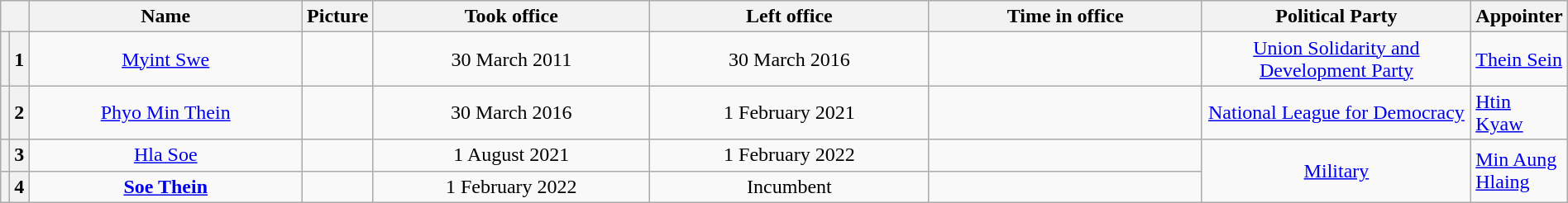<table class="wikitable" width="100%">
<tr>
<th colspan="2" width="1%"></th>
<th width="20%">Name<br></th>
<th width="100px">Picture</th>
<th width="20%">Took office</th>
<th width="20%">Left office</th>
<th width="20%">Time in office</th>
<th width="20%">Political Party</th>
<th width="20%">Appointer</th>
</tr>
<tr>
<th></th>
<th style="text-align:center;">1</th>
<td align=center><a href='#'>Myint Swe</a><br></td>
<td align=center></td>
<td align=center>30 March 2011</td>
<td align=center>30 March 2016</td>
<td align=center></td>
<td align=center><a href='#'>Union Solidarity and Development Party</a></td>
<td><a href='#'>Thein Sein</a></td>
</tr>
<tr>
<th></th>
<th style="text-align:center;">2</th>
<td align=center><a href='#'>Phyo Min Thein</a><br></td>
<td align=center></td>
<td align=center>30 March 2016</td>
<td align=center>1 February 2021</td>
<td align=center></td>
<td align=center><a href='#'>National League for Democracy</a></td>
<td><a href='#'>Htin Kyaw</a></td>
</tr>
<tr>
<th></th>
<th style="text-align:center;">3</th>
<td align=center><a href='#'>Hla Soe</a></td>
<td align=center></td>
<td align=center>1 August 2021</td>
<td align=center>1 February 2022</td>
<td align=center></td>
<td rowspan=2 align=center><a href='#'>Military</a></td>
<td rowspan=2><a href='#'>Min Aung Hlaing</a></td>
</tr>
<tr>
<th></th>
<th style="text-align:center;">4</th>
<td align=center><strong><a href='#'>Soe Thein</a></strong></td>
<td align=center></td>
<td align=center>1 February 2022</td>
<td align=center>Incumbent</td>
<td align=center></td>
</tr>
</table>
